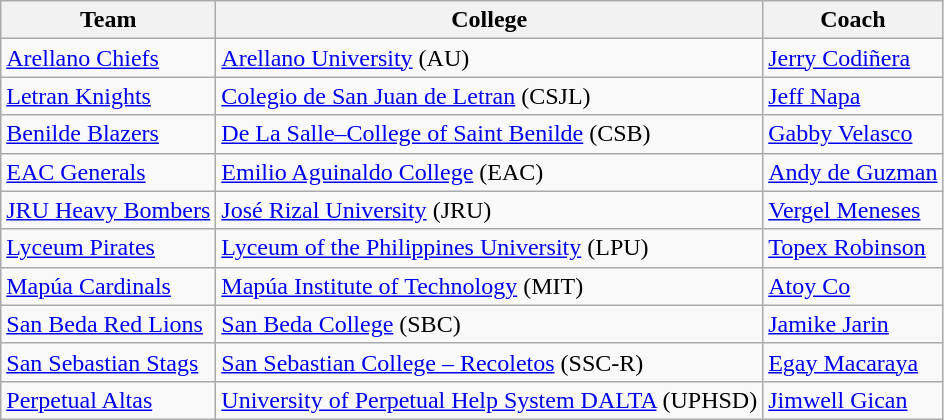<table class="wikitable">
<tr>
<th>Team</th>
<th>College</th>
<th>Coach</th>
</tr>
<tr>
<td><a href='#'>Arellano Chiefs</a></td>
<td><a href='#'>Arellano University</a> (AU)</td>
<td><a href='#'>Jerry Codiñera</a></td>
</tr>
<tr>
<td><a href='#'>Letran Knights</a></td>
<td><a href='#'>Colegio de San Juan de Letran</a> (CSJL)</td>
<td><a href='#'>Jeff Napa</a></td>
</tr>
<tr>
<td><a href='#'>Benilde Blazers</a></td>
<td><a href='#'>De La Salle–College of Saint Benilde</a> (CSB)</td>
<td><a href='#'>Gabby Velasco</a></td>
</tr>
<tr>
<td><a href='#'>EAC Generals</a></td>
<td><a href='#'>Emilio Aguinaldo College</a> (EAC)</td>
<td><a href='#'>Andy de Guzman</a></td>
</tr>
<tr>
<td><a href='#'>JRU Heavy Bombers</a></td>
<td><a href='#'>José Rizal University</a> (JRU)</td>
<td><a href='#'>Vergel Meneses</a></td>
</tr>
<tr>
<td><a href='#'>Lyceum Pirates</a></td>
<td><a href='#'>Lyceum of the Philippines University</a> (LPU)</td>
<td><a href='#'>Topex Robinson</a></td>
</tr>
<tr>
<td><a href='#'>Mapúa Cardinals</a></td>
<td><a href='#'>Mapúa Institute of Technology</a> (MIT)</td>
<td><a href='#'>Atoy Co</a></td>
</tr>
<tr>
<td><a href='#'>San Beda Red Lions</a></td>
<td><a href='#'>San Beda College</a> (SBC)</td>
<td><a href='#'>Jamike Jarin</a></td>
</tr>
<tr>
<td><a href='#'>San Sebastian Stags</a></td>
<td><a href='#'>San Sebastian College – Recoletos</a> (SSC-R)</td>
<td><a href='#'>Egay Macaraya</a></td>
</tr>
<tr>
<td><a href='#'>Perpetual Altas</a></td>
<td><a href='#'>University of Perpetual Help System DALTA</a> (UPHSD)</td>
<td><a href='#'>Jimwell Gican</a></td>
</tr>
</table>
